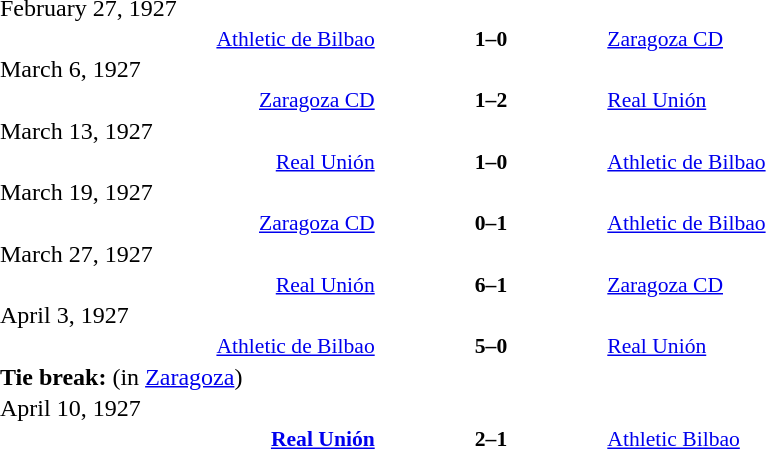<table width=100% cellspacing=1>
<tr>
<th width=20%></th>
<th width=12%></th>
<th width=20%></th>
<th></th>
</tr>
<tr>
<td>February 27, 1927</td>
</tr>
<tr style=font-size:90%>
<td align=right><a href='#'>Athletic de Bilbao</a></td>
<td align=center><strong>1–0</strong></td>
<td align=left><a href='#'>Zaragoza CD</a></td>
</tr>
<tr>
<td>March 6, 1927</td>
</tr>
<tr style=font-size:90%>
<td align=right><a href='#'>Zaragoza CD</a></td>
<td align=center><strong>1–2</strong></td>
<td align=left><a href='#'>Real Unión</a></td>
</tr>
<tr>
<td>March 13, 1927</td>
</tr>
<tr style=font-size:90%>
<td align=right><a href='#'>Real Unión</a></td>
<td align=center><strong>1–0</strong></td>
<td align=left><a href='#'>Athletic de Bilbao</a></td>
</tr>
<tr>
<td>March 19, 1927</td>
</tr>
<tr style=font-size:90%>
<td align=right><a href='#'>Zaragoza CD</a></td>
<td align=center><strong>0–1</strong></td>
<td align=left><a href='#'>Athletic de Bilbao</a></td>
</tr>
<tr>
<td>March 27, 1927</td>
</tr>
<tr style=font-size:90%>
<td align=right><a href='#'>Real Unión</a></td>
<td align=center><strong>6–1</strong></td>
<td align=left><a href='#'>Zaragoza CD</a></td>
</tr>
<tr>
<td>April 3, 1927</td>
</tr>
<tr style=font-size:90%>
<td align=right><a href='#'>Athletic de Bilbao</a></td>
<td align=center><strong>5–0</strong></td>
<td align=left><a href='#'>Real Unión</a></td>
</tr>
<tr>
<td><strong>Tie break:</strong> (in <a href='#'>Zaragoza</a>)</td>
</tr>
<tr>
<td>April 10, 1927</td>
</tr>
<tr style=font-size:90%>
<td align=right><strong><a href='#'>Real Unión</a></strong></td>
<td align=center><strong>2–1</strong></td>
<td align=left><a href='#'>Athletic Bilbao</a></td>
</tr>
<tr>
</tr>
</table>
